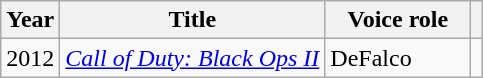<table class="wikitable plainrowheaders">
<tr>
<th scope="col">Year</th>
<th scope="col">Title</th>
<th Width=90>Voice role</th>
<th></th>
</tr>
<tr>
<td>2012</td>
<td><em><a href='#'>Call of Duty: Black Ops II</a></em></td>
<td>DeFalco</td>
<td></td>
</tr>
</table>
